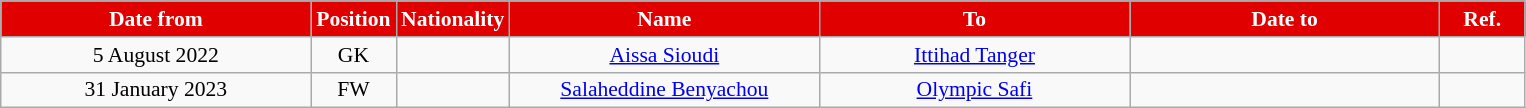<table class="wikitable" style="text-align:center; font-size:90%; ">
<tr>
<th style="background:#E00000; color:white; width:200px;">Date from</th>
<th style="background:#E00000; color:white; width:50px;">Position</th>
<th style="background:#E00000; color:white; width:50px;">Nationality</th>
<th style="background:#E00000; color:white; width:200px;">Name</th>
<th style="background:#E00000; color:white; width:200px;">To</th>
<th style="background:#E00000; color:white; width:200px;">Date to</th>
<th style="background:#E00000; color:white; width:50px;">Ref.</th>
</tr>
<tr>
<td>5 August 2022</td>
<td>GK</td>
<td></td>
<td><a href='#'>Aissa Sioudi</a></td>
<td><a href='#'>Ittihad Tanger</a></td>
<td></td>
<td></td>
</tr>
<tr>
<td>31 January 2023</td>
<td>FW</td>
<td></td>
<td><a href='#'>Salaheddine Benyachou</a></td>
<td><a href='#'>Olympic Safi</a></td>
<td></td>
<td></td>
</tr>
</table>
